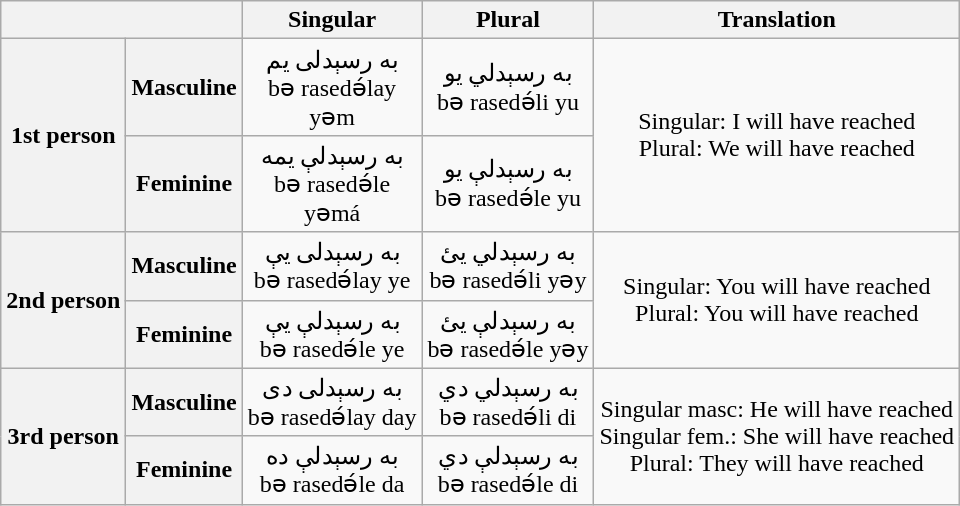<table class="wikitable" style="text-align: center">
<tr>
<th colspan="2"></th>
<th>Singular</th>
<th>Plural</th>
<th>Translation</th>
</tr>
<tr>
<th rowspan="2">1st person</th>
<th>Masculine</th>
<td>به رسېدلی یم<br>bə rasedə́lay<br>yəm</td>
<td>به رسېدلي یو<br>bə rasedə́li yu</td>
<td rowspan="2">Singular: I will have reached<br>Plural: We will have reached</td>
</tr>
<tr>
<th>Feminine</th>
<td>به رسېدلې يمه<br>bə rasedə́le<br>yəmá</td>
<td>به رسېدلې یو<br>bə rasedə́le yu</td>
</tr>
<tr>
<th rowspan="2">2nd person</th>
<th>Masculine</th>
<td>به رسېدلی یې<br>bə rasedə́lay ye</td>
<td>به رسېدلي یئ<br>bə rasedə́li yəy</td>
<td rowspan="2">Singular: You will have reached<br>Plural: You will have reached</td>
</tr>
<tr>
<th>Feminine</th>
<td>به رسېدلې یې<br>bə rasedə́le ye</td>
<td>به رسېدلې یئ<br>bə rasedə́le yəy</td>
</tr>
<tr>
<th rowspan="2">3rd person</th>
<th>Masculine</th>
<td>به رسېدلی دی<br>bə rasedə́lay day</td>
<td>به رسېدلي دي<br>bə rasedə́li di</td>
<td rowspan="2">Singular masc: He will have reached<br>Singular fem.: She will have reached<br>Plural: They will have reached</td>
</tr>
<tr>
<th>Feminine</th>
<td>به رسېدلې ده<br>bə rasedə́le da</td>
<td>به رسېدلې دي<br>bə rasedə́le di</td>
</tr>
</table>
